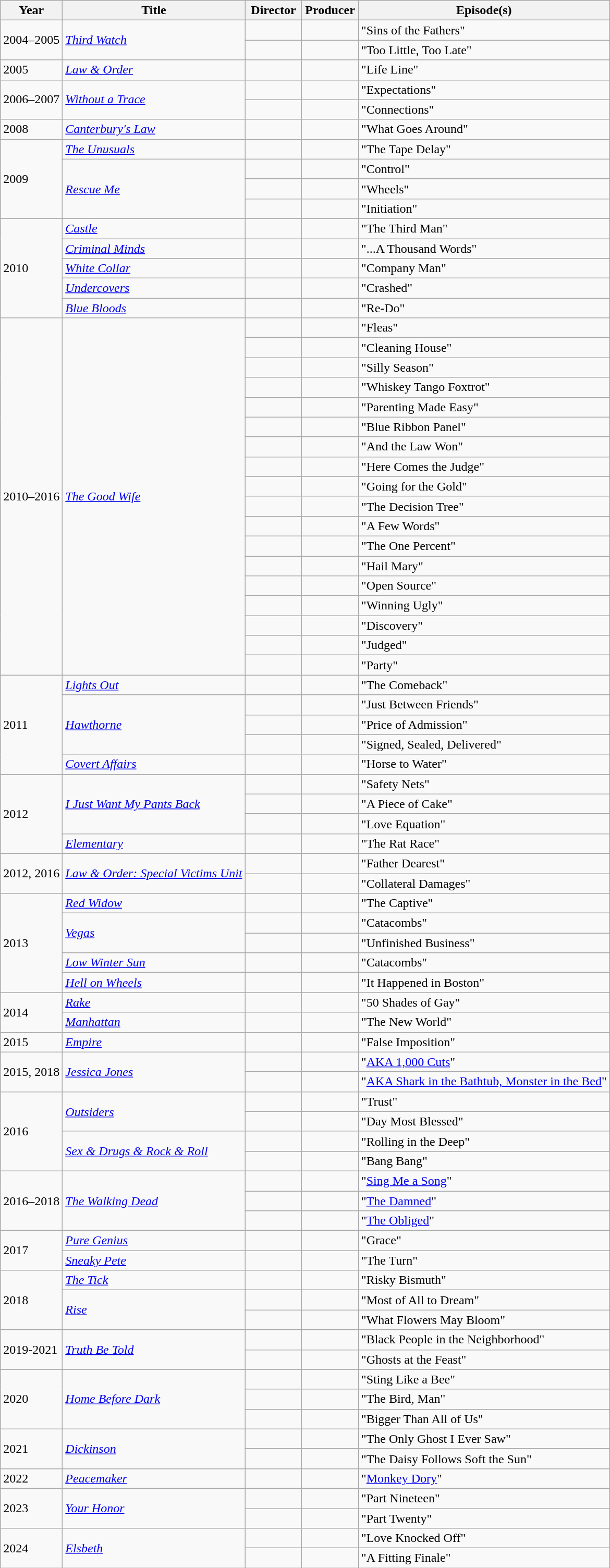<table class="wikitable">
<tr>
<th>Year</th>
<th>Title</th>
<th width="65">Director</th>
<th width="65">Producer</th>
<th>Episode(s)</th>
</tr>
<tr>
<td rowspan=2>2004–2005</td>
<td rowspan=2><em><a href='#'>Third Watch</a></em></td>
<td></td>
<td></td>
<td>"Sins of the Fathers"</td>
</tr>
<tr>
<td></td>
<td></td>
<td>"Too Little, Too Late"</td>
</tr>
<tr>
<td>2005</td>
<td><em><a href='#'>Law & Order</a></em></td>
<td></td>
<td></td>
<td>"Life Line"</td>
</tr>
<tr>
<td rowspan=2>2006–2007</td>
<td rowspan=2><em><a href='#'>Without a Trace</a></em></td>
<td></td>
<td></td>
<td>"Expectations"</td>
</tr>
<tr>
<td></td>
<td></td>
<td>"Connections"</td>
</tr>
<tr>
<td>2008</td>
<td><em><a href='#'>Canterbury's Law</a></em></td>
<td></td>
<td></td>
<td>"What Goes Around"</td>
</tr>
<tr>
<td rowspan=4>2009</td>
<td><em><a href='#'>The Unusuals</a></em></td>
<td></td>
<td></td>
<td>"The Tape Delay"</td>
</tr>
<tr>
<td rowspan=3><em><a href='#'>Rescue Me</a></em></td>
<td></td>
<td></td>
<td>"Control"</td>
</tr>
<tr>
<td></td>
<td></td>
<td>"Wheels"</td>
</tr>
<tr>
<td></td>
<td></td>
<td>"Initiation"</td>
</tr>
<tr>
<td rowspan=5>2010</td>
<td><em><a href='#'>Castle</a></em></td>
<td></td>
<td></td>
<td>"The Third Man"</td>
</tr>
<tr>
<td><em><a href='#'>Criminal Minds</a></em></td>
<td></td>
<td></td>
<td>"...A Thousand Words"</td>
</tr>
<tr>
<td><em><a href='#'>White Collar</a></em></td>
<td></td>
<td></td>
<td>"Company Man"</td>
</tr>
<tr>
<td><em><a href='#'>Undercovers</a></em></td>
<td></td>
<td></td>
<td>"Crashed"</td>
</tr>
<tr>
<td><em><a href='#'>Blue Bloods</a></em></td>
<td></td>
<td></td>
<td>"Re-Do"</td>
</tr>
<tr>
<td rowspan=18>2010–2016</td>
<td rowspan=18><em><a href='#'>The Good Wife</a></em></td>
<td></td>
<td></td>
<td>"Fleas"</td>
</tr>
<tr>
<td></td>
<td></td>
<td>"Cleaning House"</td>
</tr>
<tr>
<td></td>
<td></td>
<td>"Silly Season"</td>
</tr>
<tr>
<td></td>
<td></td>
<td>"Whiskey Tango Foxtrot"</td>
</tr>
<tr>
<td></td>
<td></td>
<td>"Parenting Made Easy"</td>
</tr>
<tr>
<td></td>
<td></td>
<td>"Blue Ribbon Panel"</td>
</tr>
<tr>
<td></td>
<td></td>
<td>"And the Law Won"</td>
</tr>
<tr>
<td></td>
<td></td>
<td>"Here Comes the Judge"</td>
</tr>
<tr>
<td></td>
<td></td>
<td>"Going for the Gold"</td>
</tr>
<tr>
<td></td>
<td></td>
<td>"The Decision Tree"</td>
</tr>
<tr>
<td></td>
<td></td>
<td>"A Few Words"</td>
</tr>
<tr>
<td></td>
<td></td>
<td>"The One Percent"</td>
</tr>
<tr>
<td></td>
<td></td>
<td>"Hail Mary"</td>
</tr>
<tr>
<td></td>
<td></td>
<td>"Open Source"</td>
</tr>
<tr>
<td></td>
<td></td>
<td>"Winning Ugly"</td>
</tr>
<tr>
<td></td>
<td></td>
<td>"Discovery"</td>
</tr>
<tr>
<td></td>
<td></td>
<td>"Judged"</td>
</tr>
<tr>
<td></td>
<td></td>
<td>"Party"</td>
</tr>
<tr>
<td rowspan=5>2011</td>
<td><em><a href='#'>Lights Out</a></em></td>
<td></td>
<td></td>
<td>"The Comeback"</td>
</tr>
<tr>
<td rowspan=3><em><a href='#'>Hawthorne</a></em></td>
<td></td>
<td></td>
<td>"Just Between Friends"</td>
</tr>
<tr>
<td></td>
<td></td>
<td>"Price of Admission"</td>
</tr>
<tr>
<td></td>
<td></td>
<td>"Signed, Sealed, Delivered"</td>
</tr>
<tr>
<td><em><a href='#'>Covert Affairs</a></em></td>
<td></td>
<td></td>
<td>"Horse to Water"</td>
</tr>
<tr>
<td rowspan=4>2012</td>
<td rowspan=3><em><a href='#'>I Just Want My Pants Back</a></em></td>
<td></td>
<td></td>
<td>"Safety Nets"</td>
</tr>
<tr>
<td></td>
<td></td>
<td>"A Piece of Cake"</td>
</tr>
<tr>
<td></td>
<td></td>
<td>"Love Equation"</td>
</tr>
<tr>
<td><em><a href='#'>Elementary</a></em></td>
<td></td>
<td></td>
<td>"The Rat Race"</td>
</tr>
<tr>
<td rowspan=2>2012, 2016</td>
<td rowspan=2><em><a href='#'>Law & Order: Special Victims Unit</a></em></td>
<td></td>
<td></td>
<td>"Father Dearest"</td>
</tr>
<tr>
<td></td>
<td></td>
<td>"Collateral Damages"</td>
</tr>
<tr>
<td rowspan=5>2013</td>
<td><em><a href='#'>Red Widow</a></em></td>
<td></td>
<td></td>
<td>"The Captive"</td>
</tr>
<tr>
<td rowspan=2><em><a href='#'>Vegas</a></em></td>
<td></td>
<td></td>
<td>"Catacombs"</td>
</tr>
<tr>
<td></td>
<td></td>
<td>"Unfinished Business"</td>
</tr>
<tr>
<td><em><a href='#'>Low Winter Sun</a></em></td>
<td></td>
<td></td>
<td>"Catacombs"</td>
</tr>
<tr>
<td><em><a href='#'>Hell on Wheels</a></em></td>
<td></td>
<td></td>
<td>"It Happened in Boston"</td>
</tr>
<tr>
<td rowspan=2>2014</td>
<td><em><a href='#'>Rake</a></em></td>
<td></td>
<td></td>
<td>"50 Shades of Gay"</td>
</tr>
<tr>
<td><em><a href='#'>Manhattan</a></em></td>
<td></td>
<td></td>
<td>"The New World"</td>
</tr>
<tr>
<td>2015</td>
<td><em><a href='#'>Empire</a></em></td>
<td></td>
<td></td>
<td>"False Imposition"</td>
</tr>
<tr>
<td rowspan=2>2015, 2018</td>
<td rowspan=2><em><a href='#'>Jessica Jones</a></em></td>
<td></td>
<td></td>
<td>"<a href='#'>AKA 1,000 Cuts</a>"</td>
</tr>
<tr>
<td></td>
<td></td>
<td>"<a href='#'>AKA Shark in the Bathtub, Monster in the Bed</a>"</td>
</tr>
<tr>
<td rowspan=4>2016</td>
<td rowspan=2><em><a href='#'>Outsiders</a></em></td>
<td></td>
<td></td>
<td>"Trust"</td>
</tr>
<tr>
<td></td>
<td></td>
<td>"Day Most Blessed"</td>
</tr>
<tr>
<td rowspan=2><em><a href='#'>Sex & Drugs & Rock & Roll</a></em></td>
<td></td>
<td></td>
<td>"Rolling in the Deep"</td>
</tr>
<tr>
<td></td>
<td></td>
<td>"Bang Bang"</td>
</tr>
<tr>
<td rowspan=3>2016–2018</td>
<td rowspan=3><em><a href='#'>The Walking Dead</a></em></td>
<td></td>
<td></td>
<td>"<a href='#'>Sing Me a Song</a>"</td>
</tr>
<tr>
<td></td>
<td></td>
<td>"<a href='#'>The Damned</a>"</td>
</tr>
<tr>
<td></td>
<td></td>
<td>"<a href='#'>The Obliged</a>"</td>
</tr>
<tr>
<td rowspan=2>2017</td>
<td><em><a href='#'>Pure Genius</a></em></td>
<td></td>
<td></td>
<td>"Grace"</td>
</tr>
<tr>
<td><em><a href='#'>Sneaky Pete</a></em></td>
<td></td>
<td></td>
<td>"The Turn"</td>
</tr>
<tr>
<td rowspan=3>2018</td>
<td><em><a href='#'>The Tick</a></em></td>
<td></td>
<td></td>
<td>"Risky Bismuth"</td>
</tr>
<tr>
<td rowspan=2><em><a href='#'>Rise</a></em></td>
<td></td>
<td></td>
<td>"Most of All to Dream"</td>
</tr>
<tr>
<td></td>
<td></td>
<td>"What Flowers May Bloom"</td>
</tr>
<tr>
<td rowspan=2>2019-2021</td>
<td rowspan=2><em><a href='#'>Truth Be Told</a></em></td>
<td></td>
<td></td>
<td>"Black People in the Neighborhood"</td>
</tr>
<tr>
<td></td>
<td></td>
<td>"Ghosts at the Feast"</td>
</tr>
<tr>
<td rowspan=3>2020</td>
<td rowspan=3><em><a href='#'>Home Before Dark</a></em></td>
<td></td>
<td></td>
<td>"Sting Like a Bee"</td>
</tr>
<tr>
<td></td>
<td></td>
<td>"The Bird, Man"</td>
</tr>
<tr>
<td></td>
<td></td>
<td>"Bigger Than All of Us"</td>
</tr>
<tr>
<td rowspan=2>2021</td>
<td rowspan=2><em><a href='#'>Dickinson</a></em></td>
<td></td>
<td></td>
<td>"The Only Ghost I Ever Saw"</td>
</tr>
<tr>
<td></td>
<td></td>
<td>"The Daisy Follows Soft the Sun"</td>
</tr>
<tr>
<td>2022</td>
<td><em><a href='#'>Peacemaker</a></em></td>
<td></td>
<td></td>
<td>"<a href='#'>Monkey Dory</a>"</td>
</tr>
<tr>
<td rowspan=2>2023</td>
<td rowspan=2><em><a href='#'>Your Honor</a></em></td>
<td></td>
<td></td>
<td>"Part Nineteen"</td>
</tr>
<tr>
<td></td>
<td></td>
<td>"Part Twenty"</td>
</tr>
<tr>
<td rowspan=2>2024</td>
<td rowspan=2><em><a href='#'>Elsbeth</a></em></td>
<td></td>
<td></td>
<td>"Love Knocked Off"</td>
</tr>
<tr>
<td></td>
<td></td>
<td>"A Fitting Finale"</td>
</tr>
</table>
